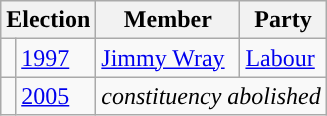<table class="wikitable">
<tr>
<th colspan="2">Election</th>
<th>Member  </th>
<th>Party</th>
</tr>
<tr>
<td style="background-color: "></td>
<td><a href='#'>1997</a></td>
<td><a href='#'>Jimmy Wray</a></td>
<td><a href='#'>Labour</a></td>
</tr>
<tr>
<td></td>
<td><a href='#'>2005</a></td>
<td colspan="2"><em>constituency abolished</em></td>
</tr>
</table>
